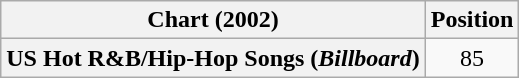<table class="wikitable plainrowheaders" style="text-align:center">
<tr>
<th scope="col">Chart (2002)</th>
<th scope="col">Position</th>
</tr>
<tr>
<th scope="row">US Hot R&B/Hip-Hop Songs (<em>Billboard</em>)</th>
<td>85</td>
</tr>
</table>
